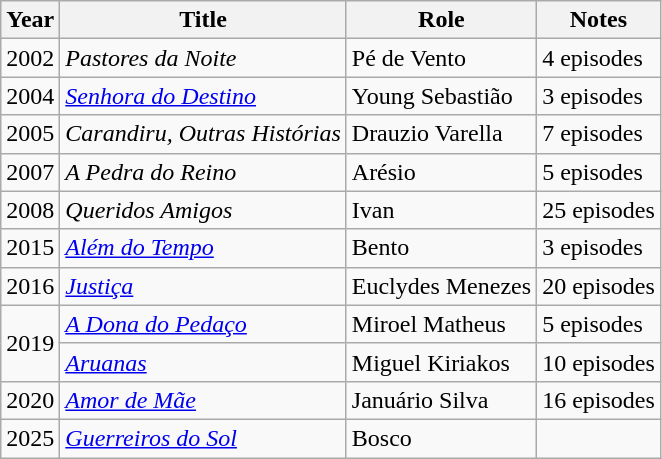<table class="wikitable sortable">
<tr>
<th>Year</th>
<th>Title</th>
<th>Role</th>
<th class="unsortable">Notes</th>
</tr>
<tr>
<td>2002</td>
<td><em>Pastores da Noite</em></td>
<td>Pé de Vento</td>
<td>4 episodes</td>
</tr>
<tr>
<td>2004</td>
<td><em><a href='#'>Senhora do Destino</a></em></td>
<td>Young Sebastião</td>
<td>3 episodes</td>
</tr>
<tr>
<td>2005</td>
<td><em>Carandiru, Outras Histórias</em></td>
<td>Drauzio Varella</td>
<td>7 episodes</td>
</tr>
<tr>
<td>2007</td>
<td><em>A Pedra do Reino</em></td>
<td>Arésio</td>
<td>5 episodes</td>
</tr>
<tr>
<td>2008</td>
<td><em>Queridos Amigos</em></td>
<td>Ivan</td>
<td>25 episodes</td>
</tr>
<tr>
<td>2015</td>
<td><em><a href='#'>Além do Tempo</a></em></td>
<td>Bento</td>
<td>3 episodes</td>
</tr>
<tr>
<td>2016</td>
<td><em><a href='#'>Justiça</a></em></td>
<td>Euclydes Menezes</td>
<td>20 episodes</td>
</tr>
<tr>
<td rowspan=2>2019</td>
<td><em><a href='#'>A Dona do Pedaço</a></em></td>
<td>Miroel Matheus</td>
<td>5 episodes</td>
</tr>
<tr>
<td><em><a href='#'>Aruanas</a></em></td>
<td>Miguel Kiriakos</td>
<td>10 episodes</td>
</tr>
<tr>
<td>2020</td>
<td><em><a href='#'>Amor de Mãe</a></em></td>
<td>Januário Silva</td>
<td>16 episodes</td>
</tr>
<tr>
<td>2025</td>
<td><em><a href='#'>Guerreiros do Sol</a></em></td>
<td>Bosco</td>
<td></td>
</tr>
</table>
